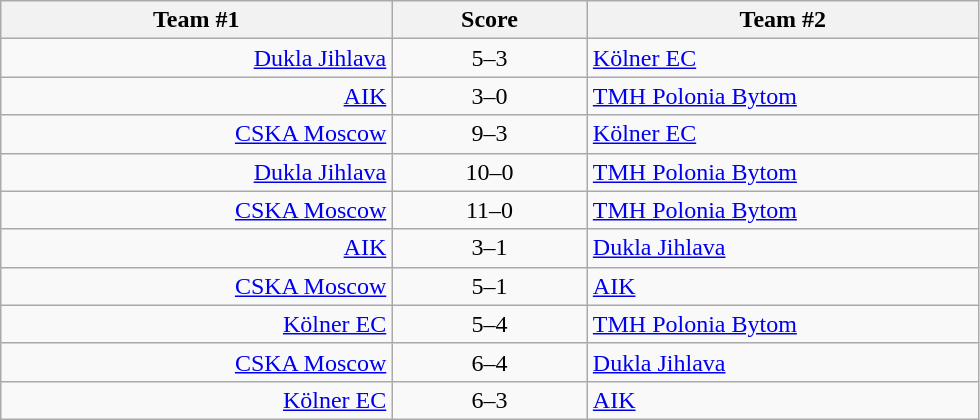<table class="wikitable" style="text-align: center;">
<tr>
<th width=22%>Team #1</th>
<th width=11%>Score</th>
<th width=22%>Team #2</th>
</tr>
<tr>
<td style="text-align: right;"><a href='#'>Dukla Jihlava</a> </td>
<td>5–3</td>
<td style="text-align: left;"> <a href='#'>Kölner EC</a></td>
</tr>
<tr>
<td style="text-align: right;"><a href='#'>AIK</a> </td>
<td>3–0</td>
<td style="text-align: left;"> <a href='#'>TMH Polonia Bytom</a></td>
</tr>
<tr>
<td style="text-align: right;"><a href='#'>CSKA Moscow</a> </td>
<td>9–3</td>
<td style="text-align: left;"> <a href='#'>Kölner EC</a></td>
</tr>
<tr>
<td style="text-align: right;"><a href='#'>Dukla Jihlava</a> </td>
<td>10–0</td>
<td style="text-align: left;"> <a href='#'>TMH Polonia Bytom</a></td>
</tr>
<tr>
<td style="text-align: right;"><a href='#'>CSKA Moscow</a> </td>
<td>11–0</td>
<td style="text-align: left;"> <a href='#'>TMH Polonia Bytom</a></td>
</tr>
<tr>
<td style="text-align: right;"><a href='#'>AIK</a> </td>
<td>3–1</td>
<td style="text-align: left;"> <a href='#'>Dukla Jihlava</a></td>
</tr>
<tr>
<td style="text-align: right;"><a href='#'>CSKA Moscow</a> </td>
<td>5–1</td>
<td style="text-align: left;"> <a href='#'>AIK</a></td>
</tr>
<tr>
<td style="text-align: right;"><a href='#'>Kölner EC</a> </td>
<td>5–4</td>
<td style="text-align: left;"> <a href='#'>TMH Polonia Bytom</a></td>
</tr>
<tr>
<td style="text-align: right;"><a href='#'>CSKA Moscow</a> </td>
<td>6–4</td>
<td style="text-align: left;"> <a href='#'>Dukla Jihlava</a></td>
</tr>
<tr>
<td style="text-align: right;"><a href='#'>Kölner EC</a> </td>
<td>6–3</td>
<td style="text-align: left;"> <a href='#'>AIK</a></td>
</tr>
</table>
